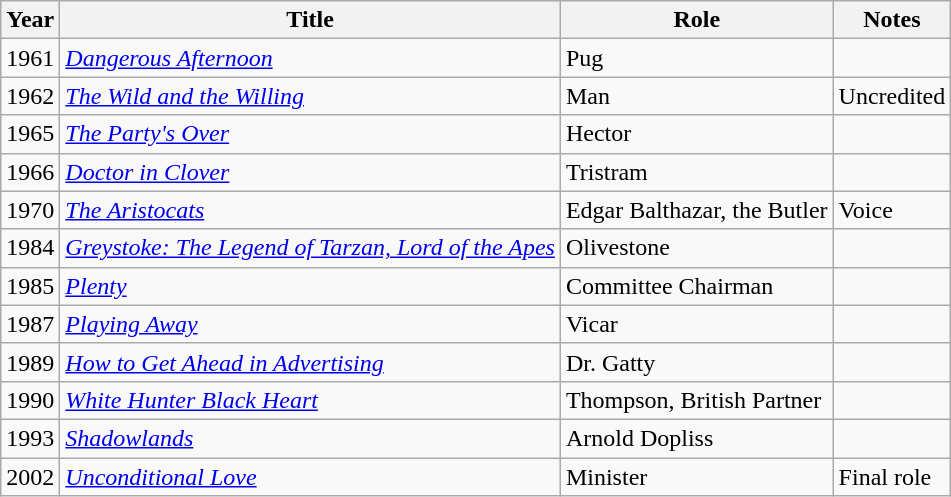<table class="wikitable">
<tr>
<th>Year</th>
<th>Title</th>
<th>Role</th>
<th>Notes</th>
</tr>
<tr>
<td>1961</td>
<td><em><a href='#'>Dangerous Afternoon</a></em></td>
<td>Pug</td>
<td></td>
</tr>
<tr>
<td>1962</td>
<td><em><a href='#'>The Wild and the Willing</a></em></td>
<td>Man</td>
<td>Uncredited</td>
</tr>
<tr>
<td>1965</td>
<td><em><a href='#'>The Party's Over</a></em></td>
<td>Hector</td>
<td></td>
</tr>
<tr>
<td>1966</td>
<td><em><a href='#'>Doctor in Clover</a></em></td>
<td>Tristram</td>
<td></td>
</tr>
<tr>
<td>1970</td>
<td><em><a href='#'>The Aristocats</a></em></td>
<td>Edgar Balthazar, the Butler</td>
<td>Voice</td>
</tr>
<tr>
<td>1984</td>
<td><em><a href='#'>Greystoke: The Legend of Tarzan, Lord of the Apes</a></em></td>
<td>Olivestone</td>
<td></td>
</tr>
<tr>
<td>1985</td>
<td><em><a href='#'>Plenty</a></em></td>
<td>Committee Chairman</td>
<td></td>
</tr>
<tr>
<td>1987</td>
<td><em><a href='#'>Playing Away</a></em></td>
<td>Vicar</td>
<td></td>
</tr>
<tr>
<td>1989</td>
<td><em><a href='#'>How to Get Ahead in Advertising</a></em></td>
<td>Dr. Gatty</td>
<td></td>
</tr>
<tr>
<td>1990</td>
<td><em><a href='#'>White Hunter Black Heart</a></em></td>
<td>Thompson, British Partner</td>
<td></td>
</tr>
<tr>
<td>1993</td>
<td><em><a href='#'>Shadowlands</a></em></td>
<td>Arnold Dopliss</td>
<td></td>
</tr>
<tr>
<td>2002</td>
<td><em><a href='#'>Unconditional Love</a></em></td>
<td>Minister</td>
<td>Final role</td>
</tr>
</table>
